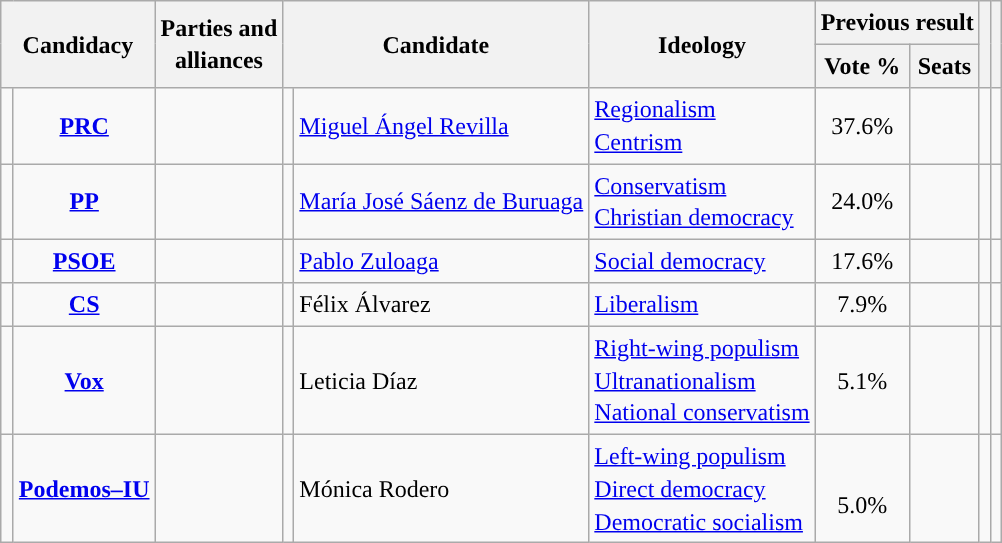<table class="wikitable" style="line-height:1.35em; text-align:left;">
<tr>
<th colspan="2" rowspan="2">Candidacy</th>
<th rowspan="2">Parties and<br>alliances</th>
<th colspan="2" rowspan="2">Candidate</th>
<th rowspan="2">Ideology</th>
<th colspan="2">Previous result</th>
<th rowspan="2"></th>
<th rowspan="2"></th>
</tr>
<tr>
<th>Vote %</th>
<th>Seats</th>
</tr>
<tr>
<td width="1" style="color:inherit;background:"></td>
<td align="center"><strong><a href='#'>PRC</a></strong></td>
<td></td>
<td></td>
<td><a href='#'>Miguel Ángel Revilla</a></td>
<td><a href='#'>Regionalism</a><br><a href='#'>Centrism</a></td>
<td align="center">37.6%</td>
<td></td>
<td></td>
<td></td>
</tr>
<tr>
<td style="color:inherit;background:"></td>
<td align="center"><strong><a href='#'>PP</a></strong></td>
<td></td>
<td></td>
<td><a href='#'>María José Sáenz de Buruaga</a></td>
<td><a href='#'>Conservatism</a><br><a href='#'>Christian democracy</a></td>
<td align="center">24.0%</td>
<td></td>
<td></td>
<td></td>
</tr>
<tr>
<td style="color:inherit;background:"></td>
<td align="center"><strong><a href='#'>PSOE</a></strong></td>
<td></td>
<td></td>
<td><a href='#'>Pablo Zuloaga</a></td>
<td><a href='#'>Social democracy</a></td>
<td align="center">17.6%</td>
<td></td>
<td></td>
<td></td>
</tr>
<tr>
<td style="color:inherit;background:"></td>
<td align="center"><strong><a href='#'>CS</a></strong></td>
<td></td>
<td></td>
<td>Félix Álvarez</td>
<td><a href='#'>Liberalism</a></td>
<td align="center">7.9%</td>
<td></td>
<td></td>
<td></td>
</tr>
<tr>
<td style="color:inherit;background:"></td>
<td align="center"><strong><a href='#'>Vox</a></strong></td>
<td></td>
<td></td>
<td>Leticia Díaz</td>
<td><a href='#'>Right-wing populism</a><br><a href='#'>Ultranationalism</a><br><a href='#'>National conservatism</a></td>
<td align="center">5.1%</td>
<td></td>
<td></td>
<td></td>
</tr>
<tr>
<td style="color:inherit;background:"></td>
<td align="center"><strong><a href='#'>Podemos–IU</a></strong></td>
<td></td>
<td></td>
<td>Mónica Rodero</td>
<td><a href='#'>Left-wing populism</a><br><a href='#'>Direct democracy</a><br><a href='#'>Democratic socialism</a></td>
<td align="center"><br>5.0%<br></td>
<td></td>
<td></td>
<td><br></td>
</tr>
</table>
